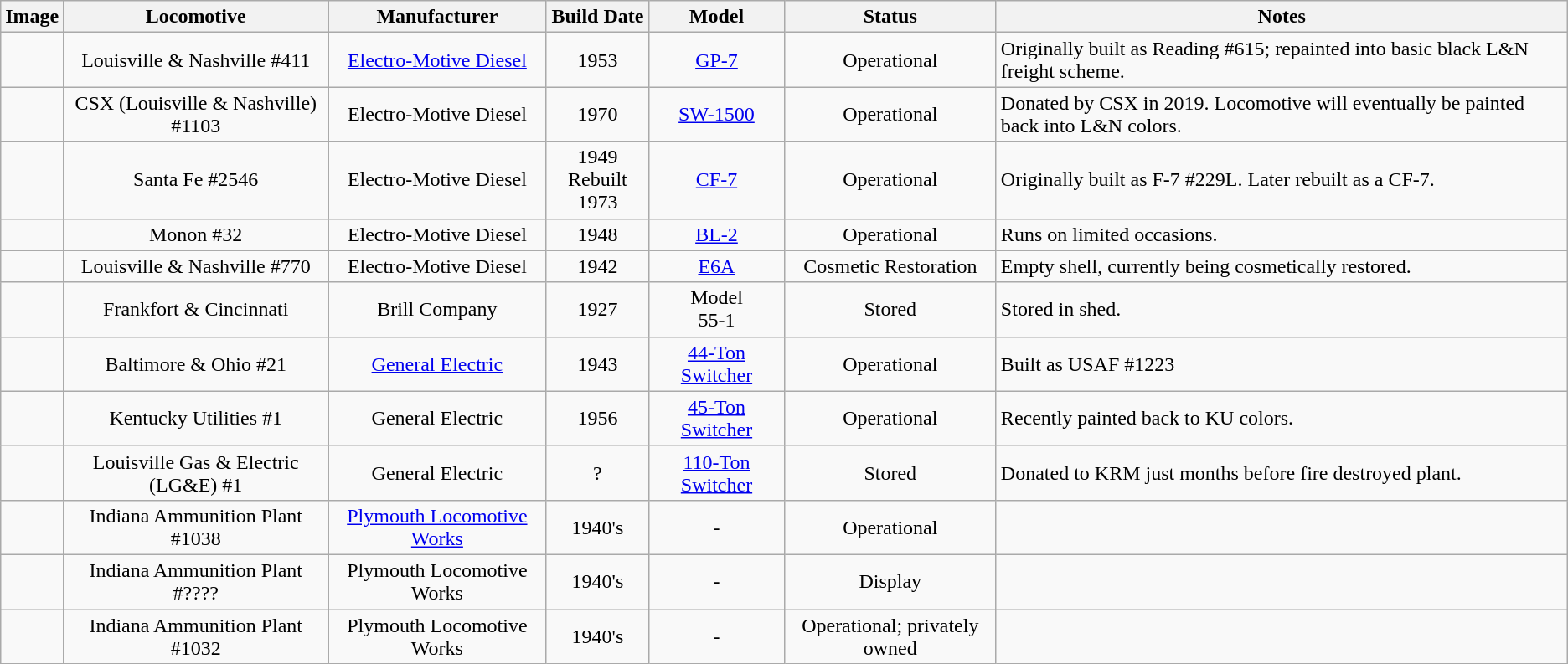<table class = wikitable style=text-align:center>
<tr>
<th>Image</th>
<th>Locomotive</th>
<th>Manufacturer</th>
<th>Build Date</th>
<th>Model</th>
<th>Status</th>
<th>Notes</th>
</tr>
<tr>
<td></td>
<td>Louisville & Nashville #411</td>
<td><a href='#'>Electro-Motive Diesel</a></td>
<td>1953</td>
<td><a href='#'>GP-7</a></td>
<td>Operational</td>
<td align="left">Originally built as Reading #615; repainted into basic black L&N freight scheme.</td>
</tr>
<tr>
<td></td>
<td>CSX (Louisville & Nashville) #1103</td>
<td>Electro-Motive Diesel</td>
<td>1970</td>
<td><a href='#'>SW-1500</a></td>
<td>Operational</td>
<td align = "left">Donated by CSX in 2019. Locomotive will eventually be painted back into L&N colors.</td>
</tr>
<tr>
<td></td>
<td>Santa Fe #2546</td>
<td>Electro-Motive Diesel</td>
<td>1949<br>Rebuilt 1973</td>
<td><a href='#'>CF-7</a></td>
<td>Operational</td>
<td align = "left">Originally built as F-7 #229L. Later rebuilt as a CF-7.</td>
</tr>
<tr>
<td></td>
<td>Monon #32</td>
<td>Electro-Motive Diesel</td>
<td>1948</td>
<td><a href='#'>BL-2</a></td>
<td>Operational</td>
<td align = "left">Runs on limited occasions.</td>
</tr>
<tr>
<td></td>
<td>Louisville & Nashville #770</td>
<td>Electro-Motive Diesel</td>
<td>1942</td>
<td><a href='#'>E6A</a></td>
<td>Cosmetic Restoration</td>
<td align = "left">Empty shell, currently being cosmetically restored.</td>
</tr>
<tr>
<td></td>
<td>Frankfort & Cincinnati</td>
<td>Brill Company</td>
<td>1927</td>
<td>Model<br>55-1</td>
<td>Stored</td>
<td align = "left">Stored in shed.</td>
</tr>
<tr>
<td></td>
<td>Baltimore & Ohio #21</td>
<td><a href='#'>General Electric</a></td>
<td>1943</td>
<td><a href='#'>44-Ton Switcher</a></td>
<td>Operational</td>
<td align = "left">Built as USAF #1223</td>
</tr>
<tr>
<td></td>
<td>Kentucky Utilities #1</td>
<td>General Electric</td>
<td>1956</td>
<td><a href='#'>45-Ton Switcher</a></td>
<td>Operational</td>
<td align = "left">Recently painted back to KU colors.</td>
</tr>
<tr>
<td></td>
<td>Louisville Gas & Electric (LG&E) #1</td>
<td>General Electric</td>
<td>?</td>
<td><a href='#'>110-Ton Switcher</a></td>
<td>Stored</td>
<td align = "left">Donated to KRM just months before fire destroyed plant.</td>
</tr>
<tr>
<td></td>
<td>Indiana Ammunition Plant #1038</td>
<td><a href='#'>Plymouth Locomotive Works</a></td>
<td>1940's</td>
<td>-</td>
<td>Operational</td>
<td></td>
</tr>
<tr>
<td></td>
<td>Indiana Ammunition Plant #????</td>
<td>Plymouth Locomotive Works</td>
<td>1940's</td>
<td>-</td>
<td>Display</td>
<td></td>
</tr>
<tr>
<td></td>
<td>Indiana Ammunition Plant #1032</td>
<td>Plymouth Locomotive Works</td>
<td>1940's</td>
<td>-</td>
<td>Operational; privately owned</td>
<td></td>
</tr>
</table>
